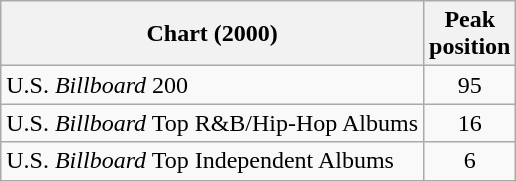<table class="wikitable">
<tr>
<th align="left">Chart (2000)</th>
<th align="center">Peak<br>position</th>
</tr>
<tr>
<td align="left">U.S. <em>Billboard</em> 200</td>
<td align="center">95</td>
</tr>
<tr>
<td align="left">U.S. <em>Billboard</em> Top R&B/Hip-Hop Albums</td>
<td align="center">16</td>
</tr>
<tr>
<td align="left">U.S. <em>Billboard</em> Top Independent Albums</td>
<td align="center">6</td>
</tr>
</table>
